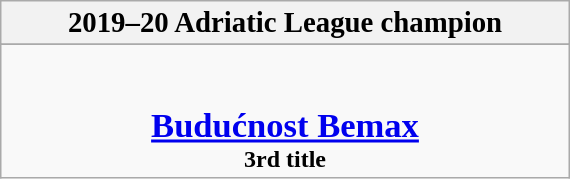<table class="wikitable" style="margin: 0 auto; width: 30%;">
<tr>
<th><big>2019–20 Adriatic League champion</big><br></th>
</tr>
<tr>
</tr>
<tr>
<td align=center><br><br><big><big><strong><a href='#'>Budućnost Bemax</a></strong> <br></big></big><strong>3rd title</strong></td>
</tr>
</table>
